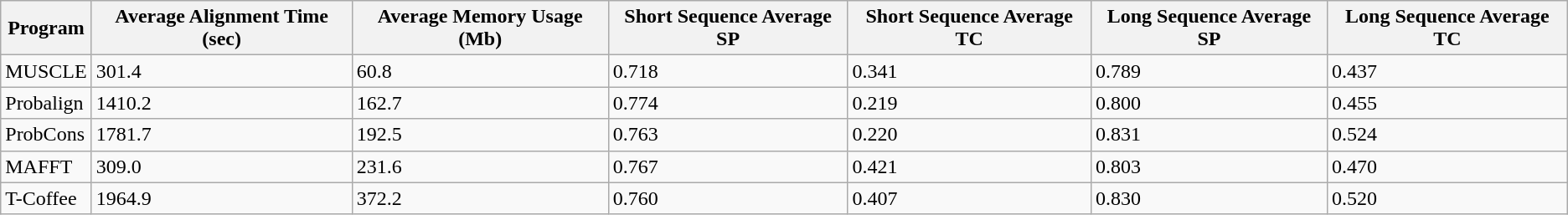<table class="wikitable sortable">
<tr>
<th>Program</th>
<th>Average Alignment Time (sec)</th>
<th>Average Memory Usage (Mb)</th>
<th>Short Sequence Average SP</th>
<th>Short Sequence Average TC</th>
<th>Long Sequence Average SP</th>
<th>Long Sequence Average TC</th>
</tr>
<tr>
<td>MUSCLE</td>
<td>301.4</td>
<td>60.8</td>
<td>0.718</td>
<td>0.341</td>
<td>0.789</td>
<td>0.437</td>
</tr>
<tr>
<td>Probalign</td>
<td>1410.2</td>
<td>162.7</td>
<td>0.774</td>
<td>0.219</td>
<td>0.800</td>
<td>0.455</td>
</tr>
<tr>
<td>ProbCons</td>
<td>1781.7</td>
<td>192.5</td>
<td>0.763</td>
<td>0.220</td>
<td>0.831</td>
<td>0.524</td>
</tr>
<tr>
<td>MAFFT</td>
<td>309.0</td>
<td>231.6</td>
<td>0.767</td>
<td>0.421</td>
<td>0.803</td>
<td>0.470</td>
</tr>
<tr>
<td>T-Coffee</td>
<td>1964.9</td>
<td>372.2</td>
<td>0.760</td>
<td>0.407</td>
<td>0.830</td>
<td>0.520</td>
</tr>
</table>
